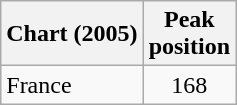<table class="wikitable">
<tr>
<th align="left">Chart (2005)</th>
<th style="text-align:center;">Peak<br>position</th>
</tr>
<tr>
<td>France</td>
<td style="text-align:center;">168 </td>
</tr>
</table>
